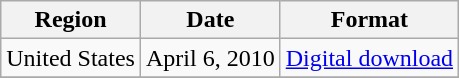<table class="wikitable">
<tr>
<th>Region</th>
<th>Date</th>
<th>Format</th>
</tr>
<tr>
<td>United States</td>
<td>April 6, 2010</td>
<td><a href='#'>Digital download</a></td>
</tr>
<tr>
</tr>
</table>
